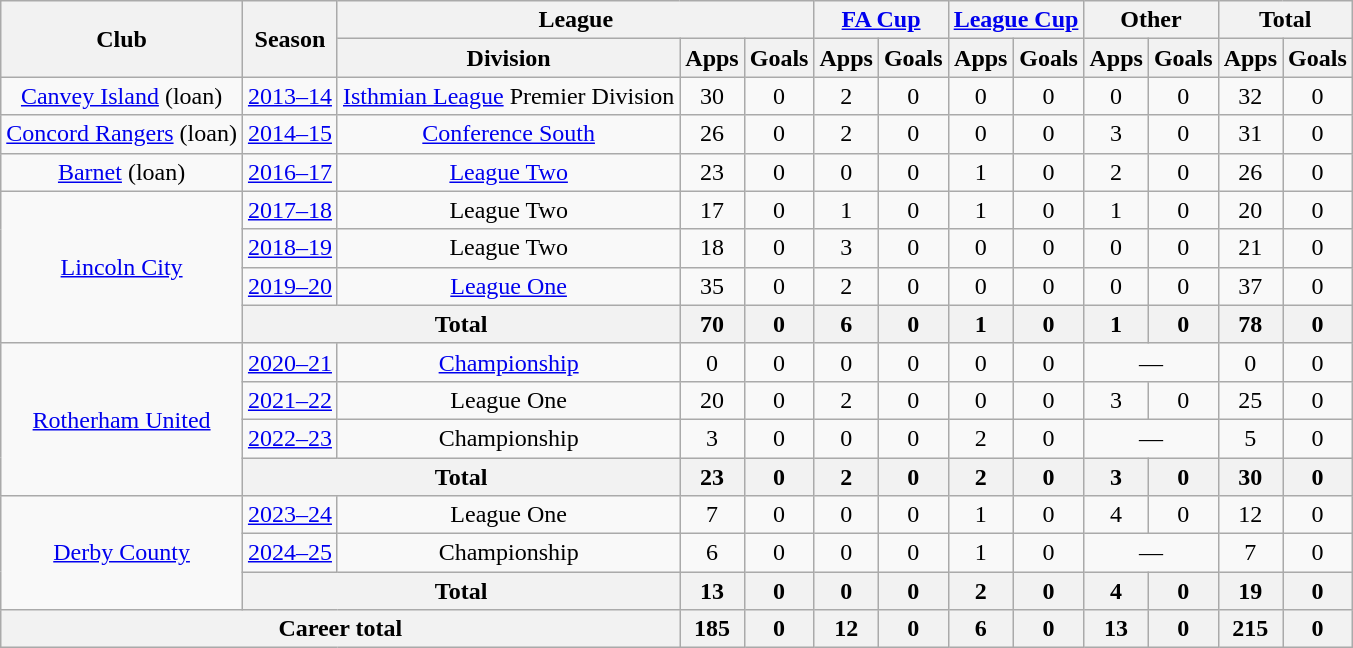<table class="wikitable" style="text-align:center">
<tr>
<th rowspan="2">Club</th>
<th rowspan="2">Season</th>
<th colspan="3">League</th>
<th colspan="2"><a href='#'>FA Cup</a></th>
<th colspan="2"><a href='#'>League Cup</a></th>
<th colspan="2">Other</th>
<th colspan="2">Total</th>
</tr>
<tr>
<th>Division</th>
<th>Apps</th>
<th>Goals</th>
<th>Apps</th>
<th>Goals</th>
<th>Apps</th>
<th>Goals</th>
<th>Apps</th>
<th>Goals</th>
<th>Apps</th>
<th>Goals</th>
</tr>
<tr>
<td><a href='#'>Canvey Island</a> (loan)</td>
<td><a href='#'>2013–14</a></td>
<td><a href='#'>Isthmian League</a> Premier Division</td>
<td>30</td>
<td>0</td>
<td>2</td>
<td>0</td>
<td>0</td>
<td>0</td>
<td>0</td>
<td>0</td>
<td>32</td>
<td>0</td>
</tr>
<tr>
<td><a href='#'>Concord Rangers</a> (loan)</td>
<td><a href='#'>2014–15</a></td>
<td><a href='#'>Conference South</a></td>
<td>26</td>
<td>0</td>
<td>2</td>
<td>0</td>
<td>0</td>
<td>0</td>
<td>3</td>
<td>0</td>
<td>31</td>
<td>0</td>
</tr>
<tr>
<td><a href='#'>Barnet</a> (loan)</td>
<td><a href='#'>2016–17</a></td>
<td><a href='#'>League Two</a></td>
<td>23</td>
<td>0</td>
<td>0</td>
<td>0</td>
<td>1</td>
<td>0</td>
<td>2</td>
<td>0</td>
<td>26</td>
<td>0</td>
</tr>
<tr>
<td rowspan='4'><a href='#'>Lincoln City</a></td>
<td><a href='#'>2017–18</a></td>
<td>League Two</td>
<td>17</td>
<td>0</td>
<td>1</td>
<td>0</td>
<td>1</td>
<td>0</td>
<td>1</td>
<td>0</td>
<td>20</td>
<td>0</td>
</tr>
<tr>
<td><a href='#'>2018–19</a></td>
<td>League Two</td>
<td>18</td>
<td>0</td>
<td>3</td>
<td>0</td>
<td>0</td>
<td>0</td>
<td>0</td>
<td>0</td>
<td>21</td>
<td>0</td>
</tr>
<tr>
<td><a href='#'>2019–20</a></td>
<td><a href='#'>League One</a></td>
<td>35</td>
<td>0</td>
<td>2</td>
<td>0</td>
<td>0</td>
<td>0</td>
<td>0</td>
<td>0</td>
<td>37</td>
<td>0</td>
</tr>
<tr>
<th colspan=2>Total</th>
<th>70</th>
<th>0</th>
<th>6</th>
<th>0</th>
<th>1</th>
<th>0</th>
<th>1</th>
<th>0</th>
<th>78</th>
<th>0</th>
</tr>
<tr>
<td rowspan=4><a href='#'>Rotherham United</a></td>
<td><a href='#'>2020–21</a></td>
<td><a href='#'>Championship</a></td>
<td>0</td>
<td>0</td>
<td>0</td>
<td>0</td>
<td>0</td>
<td>0</td>
<td colspan=2>—</td>
<td>0</td>
<td>0</td>
</tr>
<tr>
<td><a href='#'>2021–22</a></td>
<td>League One</td>
<td>20</td>
<td>0</td>
<td>2</td>
<td>0</td>
<td>0</td>
<td>0</td>
<td>3</td>
<td>0</td>
<td>25</td>
<td>0</td>
</tr>
<tr>
<td><a href='#'>2022–23</a></td>
<td>Championship</td>
<td>3</td>
<td>0</td>
<td>0</td>
<td>0</td>
<td>2</td>
<td>0</td>
<td colspan=2>—</td>
<td>5</td>
<td>0</td>
</tr>
<tr>
<th colspan=2>Total</th>
<th>23</th>
<th>0</th>
<th>2</th>
<th>0</th>
<th>2</th>
<th>0</th>
<th>3</th>
<th>0</th>
<th>30</th>
<th>0</th>
</tr>
<tr>
<td rowspan=3><a href='#'>Derby County</a></td>
<td><a href='#'>2023–24</a></td>
<td>League One</td>
<td>7</td>
<td>0</td>
<td>0</td>
<td>0</td>
<td>1</td>
<td>0</td>
<td>4</td>
<td>0</td>
<td>12</td>
<td>0</td>
</tr>
<tr>
<td><a href='#'>2024–25</a></td>
<td>Championship</td>
<td>6</td>
<td>0</td>
<td>0</td>
<td>0</td>
<td>1</td>
<td>0</td>
<td colspan=2>—</td>
<td>7</td>
<td>0</td>
</tr>
<tr>
<th colspan=2>Total</th>
<th>13</th>
<th>0</th>
<th>0</th>
<th>0</th>
<th>2</th>
<th>0</th>
<th>4</th>
<th>0</th>
<th>19</th>
<th>0</th>
</tr>
<tr>
<th colspan=3>Career total</th>
<th>185</th>
<th>0</th>
<th>12</th>
<th>0</th>
<th>6</th>
<th>0</th>
<th>13</th>
<th>0</th>
<th>215</th>
<th>0</th>
</tr>
</table>
